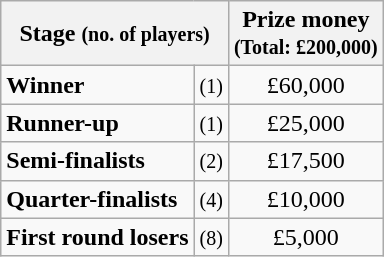<table class="wikitable">
<tr>
<th colspan="2">Stage <small>(no. of players)</small></th>
<th>Prize money<br><small>(Total: £200,000)</small></th>
</tr>
<tr>
<td><strong>Winner</strong></td>
<td align="center"><small>(1)</small></td>
<td align="center">£60,000</td>
</tr>
<tr>
<td><strong>Runner-up</strong></td>
<td align="center"><small>(1)</small></td>
<td align="center">£25,000</td>
</tr>
<tr>
<td><strong>Semi-finalists</strong></td>
<td align="center"><small>(2)</small></td>
<td align="center">£17,500</td>
</tr>
<tr>
<td><strong>Quarter-finalists</strong></td>
<td align="center"><small>(4)</small></td>
<td align="center">£10,000</td>
</tr>
<tr>
<td><strong>First round losers</strong></td>
<td align="center"><small>(8)</small></td>
<td align="center">£5,000</td>
</tr>
</table>
